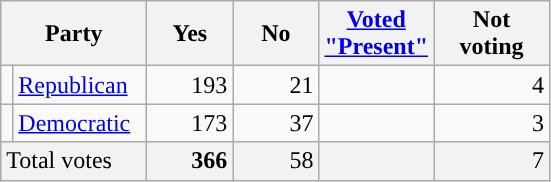<table class="wikitable" style="margin-right: 1em; background: #f9f9f9; text-align: right;">
<tr>
<th colspan="2" scope="col" style="width: 90px">Party</th>
<th scope="col" style="width: 50px">Yes</th>
<th scope="col" style="width: 50px">No</th>
<th scope="col" style="width: 50px"><a href='#'>Voted "Present"</a></th>
<th scope="col" style="width: 70px">Not voting</th>
</tr>
<tr>
<td scope="row" style="background-color:"></td>
<td scope="row" style="text-align: left;"><a href='#'>Republican</a></td>
<td>193</td>
<td>21</td>
<td></td>
<td>4</td>
</tr>
<tr>
<td scope="row" style="background-color:"></td>
<td scope="row" style="text-align: left;"><a href='#'>Democratic</a></td>
<td>173</td>
<td>37</td>
<td></td>
<td>3</td>
</tr>
<tr class="tfoot" style="background:#f2f2f2;">
<td scope="row" colspan="2" style="text-align:left;">Total votes</td>
<td><strong>366</strong></td>
<td>58</td>
<td></td>
<td>7</td>
</tr>
</table>
